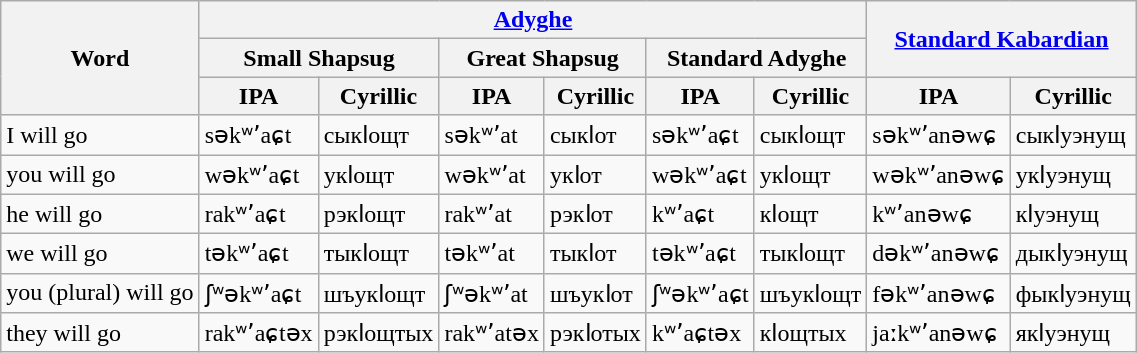<table class="wikitable" border="1" text-align="right">
<tr>
<th rowspan="3">Word</th>
<th colspan="6"><a href='#'>Adyghe</a></th>
<th colspan="2" rowspan="2"><a href='#'>Standard Kabardian</a></th>
</tr>
<tr>
<th colspan="2">Small Shapsug</th>
<th colspan="2">Great Shapsug</th>
<th colspan="2">Standard Adyghe</th>
</tr>
<tr>
<th>IPA</th>
<th>Cyrillic</th>
<th>IPA</th>
<th>Cyrillic</th>
<th>IPA</th>
<th>Cyrillic</th>
<th>IPA</th>
<th>Cyrillic</th>
</tr>
<tr>
<td>I will go</td>
<td>səkʷʼaɕt</td>
<td>сыкӏощт</td>
<td>səkʷʼat</td>
<td>сыкӏот</td>
<td>səkʷʼaɕt</td>
<td>сыкӏощт</td>
<td>səkʷʼanəwɕ</td>
<td>сыкӏуэнущ</td>
</tr>
<tr>
<td>you will go</td>
<td>wəkʷʼaɕt</td>
<td>укӏощт</td>
<td>wəkʷʼat</td>
<td>укӏот</td>
<td>wəkʷʼaɕt</td>
<td>укӏощт</td>
<td>wəkʷʼanəwɕ</td>
<td>укӏуэнущ</td>
</tr>
<tr>
<td>he will go</td>
<td>rakʷʼaɕt</td>
<td>рэкӏощт</td>
<td>rakʷʼat</td>
<td>рэкӏот</td>
<td>kʷʼaɕt</td>
<td>кӏощт</td>
<td>kʷʼanəwɕ</td>
<td>кӏуэнущ</td>
</tr>
<tr>
<td>we will go</td>
<td>təkʷʼaɕt</td>
<td>тыкӏощт</td>
<td>təkʷʼat</td>
<td>тыкӏот</td>
<td>təkʷʼaɕt</td>
<td>тыкӏощт</td>
<td>dəkʷʼanəwɕ</td>
<td>дыкӏуэнущ</td>
</tr>
<tr>
<td>you (plural) will go</td>
<td>ʃʷəkʷʼaɕt</td>
<td>шъукӏощт</td>
<td>ʃʷəkʷʼat</td>
<td>шъукӏот</td>
<td>ʃʷəkʷʼaɕt</td>
<td>шъукӏощт</td>
<td>fəkʷʼanəwɕ</td>
<td>фыкӏуэнущ</td>
</tr>
<tr>
<td>they will go</td>
<td>rakʷʼaɕtəx</td>
<td>рэкӏощтых</td>
<td>rakʷʼatəx</td>
<td>рэкӏотых</td>
<td>kʷʼaɕtəx</td>
<td>кӏощтых</td>
<td>jaːkʷʼanəwɕ</td>
<td>якӏуэнущ</td>
</tr>
</table>
